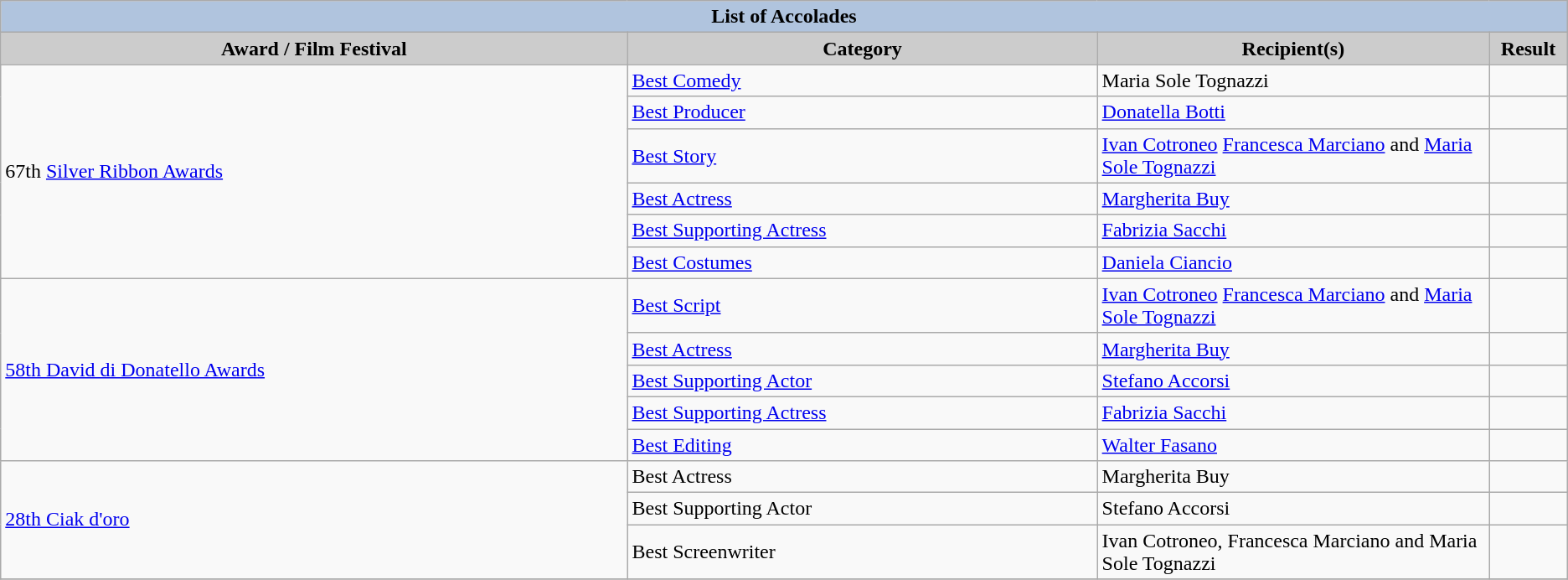<table class="wikitable">
<tr style="text-align:center;">
<th colspan="4" style="background:#B0C4DE;">List of Accolades</th>
</tr>
<tr style="text-align:center;">
<th style="background:#ccc; width:40%;">Award / Film Festival</th>
<th style="background:#ccc; width:30%;">Category</th>
<th style="background:#ccc; width:25%;">Recipient(s)</th>
<th style="background:#ccc; width:15%;">Result</th>
</tr>
<tr>
<td rowspan="6">67th <a href='#'>Silver Ribbon Awards</a></td>
<td><a href='#'>Best Comedy</a></td>
<td>Maria Sole Tognazzi</td>
<td></td>
</tr>
<tr>
<td><a href='#'>Best Producer</a></td>
<td><a href='#'>Donatella Botti</a></td>
<td></td>
</tr>
<tr>
<td><a href='#'>Best Story</a></td>
<td><a href='#'>Ivan Cotroneo</a> <a href='#'>Francesca Marciano</a> and <a href='#'>Maria Sole Tognazzi</a></td>
<td></td>
</tr>
<tr>
<td><a href='#'>Best Actress</a></td>
<td><a href='#'>Margherita Buy</a></td>
<td></td>
</tr>
<tr>
<td><a href='#'>Best Supporting Actress</a></td>
<td><a href='#'>Fabrizia Sacchi</a></td>
<td></td>
</tr>
<tr>
<td><a href='#'>Best Costumes</a></td>
<td><a href='#'>Daniela Ciancio</a></td>
<td></td>
</tr>
<tr>
<td rowspan="5"><a href='#'>58th David di Donatello Awards</a></td>
<td><a href='#'>Best Script</a></td>
<td><a href='#'>Ivan Cotroneo</a> <a href='#'>Francesca Marciano</a> and <a href='#'>Maria Sole Tognazzi</a></td>
<td></td>
</tr>
<tr>
<td><a href='#'>Best Actress</a></td>
<td><a href='#'>Margherita Buy</a></td>
<td></td>
</tr>
<tr>
<td><a href='#'>Best Supporting Actor</a></td>
<td><a href='#'>Stefano Accorsi</a></td>
<td></td>
</tr>
<tr>
<td><a href='#'>Best Supporting Actress</a></td>
<td><a href='#'>Fabrizia Sacchi</a></td>
<td></td>
</tr>
<tr>
<td><a href='#'>Best Editing</a></td>
<td><a href='#'>Walter Fasano</a></td>
<td></td>
</tr>
<tr>
<td rowspan="3"><a href='#'>28th Ciak d'oro</a></td>
<td>Best Actress</td>
<td>Margherita Buy</td>
<td></td>
</tr>
<tr>
<td>Best Supporting Actor</td>
<td>Stefano Accorsi</td>
<td></td>
</tr>
<tr>
<td>Best Screenwriter</td>
<td>Ivan Cotroneo, Francesca Marciano and Maria Sole Tognazzi</td>
<td></td>
</tr>
<tr>
</tr>
</table>
